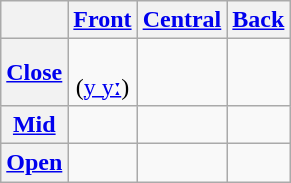<table class="wikitable" style="text-align: center;">
<tr>
<th></th>
<th><a href='#'>Front</a></th>
<th><a href='#'>Central</a></th>
<th><a href='#'>Back</a></th>
</tr>
<tr>
<th><a href='#'>Close</a></th>
<td> <br>(<a href='#'>y yː</a>)</td>
<td></td>
<td> </td>
</tr>
<tr>
<th><a href='#'>Mid</a></th>
<td> </td>
<td></td>
<td> </td>
</tr>
<tr>
<th><a href='#'>Open</a></th>
<td></td>
<td> </td>
<td></td>
</tr>
</table>
